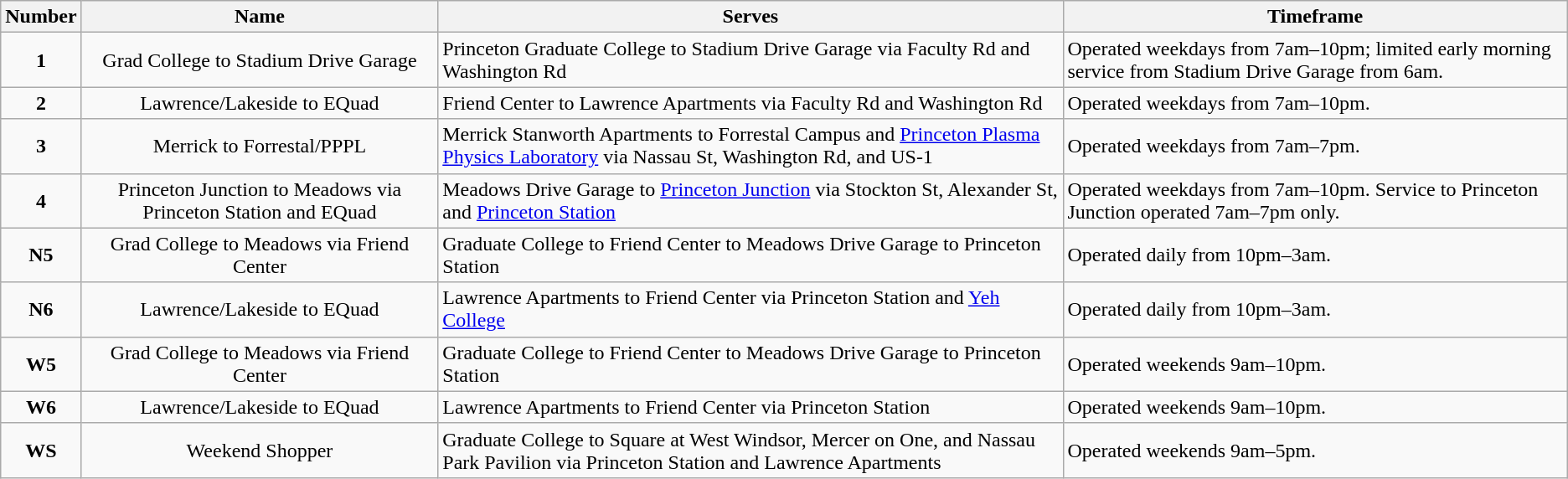<table class="wikitable sortable">
<tr>
<th>Number</th>
<th>Name</th>
<th>Serves</th>
<th>Timeframe</th>
</tr>
<tr style="text-align:center">
<td><strong>1</strong></td>
<td>Grad College to Stadium Drive Garage</td>
<td style="text-align:left">Princeton Graduate College to Stadium Drive Garage via Faculty Rd and Washington Rd</td>
<td style="text-align:left">Operated weekdays from 7am–10pm; limited early morning service from Stadium Drive Garage from 6am.</td>
</tr>
<tr style="text-align:center">
<td><strong>2</strong></td>
<td>Lawrence/Lakeside to EQuad</td>
<td style="text-align:left">Friend Center to Lawrence Apartments via Faculty Rd and Washington Rd</td>
<td style="text-align:left">Operated weekdays from 7am–10pm.</td>
</tr>
<tr style="text-align:center">
<td><strong>3</strong></td>
<td>Merrick to Forrestal/PPPL</td>
<td style="text-align:left">Merrick Stanworth Apartments to Forrestal Campus and <a href='#'>Princeton Plasma Physics Laboratory</a> via Nassau St, Washington Rd, and US-1</td>
<td style="text-align:left">Operated weekdays from 7am–7pm.</td>
</tr>
<tr style="text-align:center">
<td><strong>4</strong></td>
<td>Princeton Junction to Meadows via Princeton Station and EQuad</td>
<td style="text-align:left">Meadows Drive Garage to <a href='#'>Princeton Junction</a> via Stockton St, Alexander St, and <a href='#'>Princeton Station</a></td>
<td style="text-align:left">Operated weekdays from 7am–10pm. Service to Princeton Junction operated 7am–7pm only.</td>
</tr>
<tr style="text-align:center">
<td><strong>N5</strong></td>
<td>Grad College to Meadows via Friend Center</td>
<td style="text-align:left">Graduate College to Friend Center to Meadows Drive Garage to Princeton Station</td>
<td style="text-align:left">Operated daily from 10pm–3am.</td>
</tr>
<tr style="text-align:center">
<td><strong>N6</strong></td>
<td>Lawrence/Lakeside to EQuad</td>
<td style="text-align:left">Lawrence Apartments to Friend Center via Princeton Station and <a href='#'>Yeh College</a></td>
<td style="text-align:left">Operated daily from 10pm–3am.</td>
</tr>
<tr style="text-align:center">
<td><strong>W5</strong></td>
<td>Grad College to Meadows via Friend Center</td>
<td style="text-align:left">Graduate College to Friend Center to Meadows Drive Garage to Princeton Station</td>
<td style="text-align:left">Operated weekends 9am–10pm.</td>
</tr>
<tr style="text-align:center">
<td><strong>W6</strong></td>
<td>Lawrence/Lakeside to EQuad</td>
<td style="text-align:left">Lawrence Apartments to Friend Center via Princeton Station</td>
<td style="text-align:left">Operated weekends 9am–10pm.</td>
</tr>
<tr style="text-align:center">
<td><strong>WS</strong></td>
<td>Weekend Shopper</td>
<td style="text-align:left">Graduate College to Square at West Windsor, Mercer on One, and Nassau Park Pavilion via Princeton Station and Lawrence Apartments</td>
<td style="text-align:left">Operated weekends 9am–5pm.</td>
</tr>
</table>
